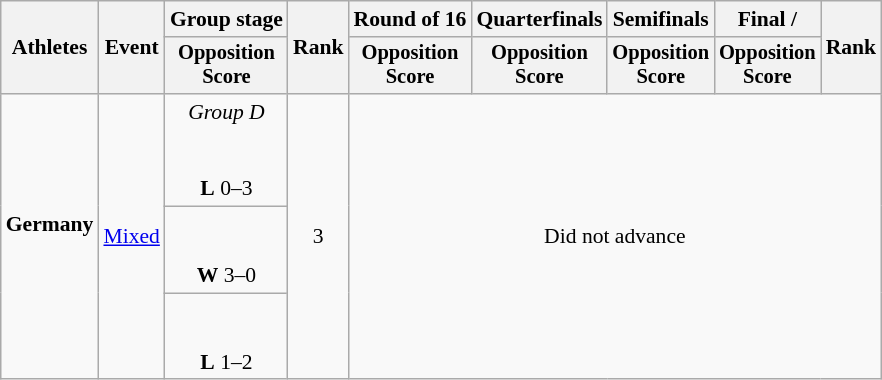<table class=wikitable style="font-size:90%">
<tr>
<th rowspan="2">Athletes</th>
<th rowspan="2">Event</th>
<th>Group stage</th>
<th rowspan="2">Rank</th>
<th>Round of 16</th>
<th>Quarterfinals</th>
<th>Semifinals</th>
<th>Final / </th>
<th rowspan=2>Rank</th>
</tr>
<tr style="font-size:95%">
<th>Opposition<br>Score</th>
<th>Opposition<br>Score</th>
<th>Opposition<br>Score</th>
<th>Opposition<br>Score</th>
<th>Opposition<br>Score</th>
</tr>
<tr align=center>
<td align=left rowspan=3><strong>Germany</strong><br><br></td>
<td align=left rowspan=3><a href='#'>Mixed</a></td>
<td><em>Group D</em><br><br><br><strong>L</strong> 0–3</td>
<td rowspan=3>3</td>
<td rowspan=3 colspan=5>Did not advance</td>
</tr>
<tr align=center>
<td><br><br><strong>W</strong> 3–0</td>
</tr>
<tr align=center>
<td><br><br><strong>L</strong> 1–2</td>
</tr>
</table>
